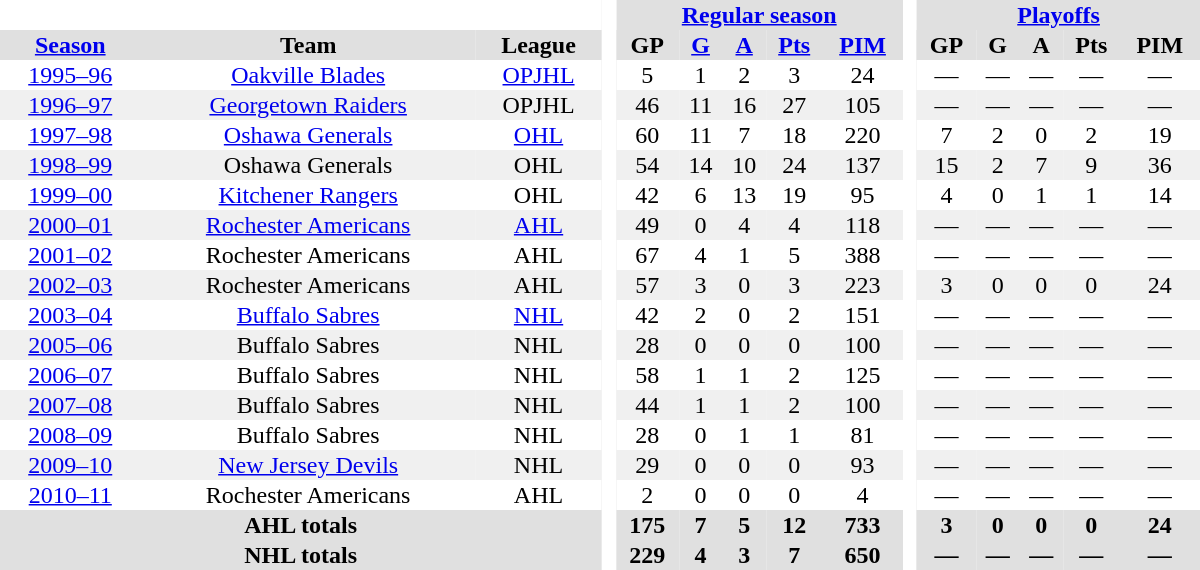<table border="0" cellpadding="1" cellspacing="0" style="text-align:center; width:50em;">
<tr style="background:#e0e0e0;">
<th colspan="3" style="background:#fff;"> </th>
<th rowspan="99" style="background:#fff;"> </th>
<th colspan="5"><a href='#'>Regular season</a></th>
<th rowspan="99" style="background:#fff;"> </th>
<th colspan="5"><a href='#'>Playoffs</a></th>
</tr>
<tr style="background:#e0e0e0;">
<th><a href='#'>Season</a></th>
<th>Team</th>
<th>League</th>
<th>GP</th>
<th><a href='#'>G</a></th>
<th><a href='#'>A</a></th>
<th><a href='#'>Pts</a></th>
<th><a href='#'>PIM</a></th>
<th>GP</th>
<th>G</th>
<th>A</th>
<th>Pts</th>
<th>PIM</th>
</tr>
<tr>
<td><a href='#'>1995–96</a></td>
<td><a href='#'>Oakville Blades</a></td>
<td><a href='#'>OPJHL</a></td>
<td>5</td>
<td>1</td>
<td>2</td>
<td>3</td>
<td>24</td>
<td>—</td>
<td>—</td>
<td>—</td>
<td>—</td>
<td>—</td>
</tr>
<tr style="background:#f0f0f0;">
<td><a href='#'>1996–97</a></td>
<td><a href='#'>Georgetown Raiders</a></td>
<td>OPJHL</td>
<td>46</td>
<td>11</td>
<td>16</td>
<td>27</td>
<td>105</td>
<td>—</td>
<td>—</td>
<td>—</td>
<td>—</td>
<td>—</td>
</tr>
<tr>
<td><a href='#'>1997–98</a></td>
<td><a href='#'>Oshawa Generals</a></td>
<td><a href='#'>OHL</a></td>
<td>60</td>
<td>11</td>
<td>7</td>
<td>18</td>
<td>220</td>
<td>7</td>
<td>2</td>
<td>0</td>
<td>2</td>
<td>19</td>
</tr>
<tr style="background:#f0f0f0;">
<td><a href='#'>1998–99</a></td>
<td>Oshawa Generals</td>
<td>OHL</td>
<td>54</td>
<td>14</td>
<td>10</td>
<td>24</td>
<td>137</td>
<td>15</td>
<td>2</td>
<td>7</td>
<td>9</td>
<td>36</td>
</tr>
<tr>
<td><a href='#'>1999–00</a></td>
<td><a href='#'>Kitchener Rangers</a></td>
<td>OHL</td>
<td>42</td>
<td>6</td>
<td>13</td>
<td>19</td>
<td>95</td>
<td>4</td>
<td>0</td>
<td>1</td>
<td>1</td>
<td>14</td>
</tr>
<tr style="background:#f0f0f0;">
<td><a href='#'>2000–01</a></td>
<td><a href='#'>Rochester Americans</a></td>
<td><a href='#'>AHL</a></td>
<td>49</td>
<td>0</td>
<td>4</td>
<td>4</td>
<td>118</td>
<td>—</td>
<td>—</td>
<td>—</td>
<td>—</td>
<td>—</td>
</tr>
<tr>
<td><a href='#'>2001–02</a></td>
<td>Rochester Americans</td>
<td>AHL</td>
<td>67</td>
<td>4</td>
<td>1</td>
<td>5</td>
<td>388</td>
<td>—</td>
<td>—</td>
<td>—</td>
<td>—</td>
<td>—</td>
</tr>
<tr style="background:#f0f0f0;">
<td><a href='#'>2002–03</a></td>
<td>Rochester Americans</td>
<td>AHL</td>
<td>57</td>
<td>3</td>
<td>0</td>
<td>3</td>
<td>223</td>
<td>3</td>
<td>0</td>
<td>0</td>
<td>0</td>
<td>24</td>
</tr>
<tr>
<td><a href='#'>2003–04</a></td>
<td><a href='#'>Buffalo Sabres</a></td>
<td><a href='#'>NHL</a></td>
<td>42</td>
<td>2</td>
<td>0</td>
<td>2</td>
<td>151</td>
<td>—</td>
<td>—</td>
<td>—</td>
<td>—</td>
<td>—</td>
</tr>
<tr style="background:#f0f0f0;">
<td><a href='#'>2005–06</a></td>
<td>Buffalo Sabres</td>
<td>NHL</td>
<td>28</td>
<td>0</td>
<td>0</td>
<td>0</td>
<td>100</td>
<td>—</td>
<td>—</td>
<td>—</td>
<td>—</td>
<td>—</td>
</tr>
<tr>
<td><a href='#'>2006–07</a></td>
<td>Buffalo Sabres</td>
<td>NHL</td>
<td>58</td>
<td>1</td>
<td>1</td>
<td>2</td>
<td>125</td>
<td>—</td>
<td>—</td>
<td>—</td>
<td>—</td>
<td>—</td>
</tr>
<tr style="background:#f0f0f0;">
<td><a href='#'>2007–08</a></td>
<td>Buffalo Sabres</td>
<td>NHL</td>
<td>44</td>
<td>1</td>
<td>1</td>
<td>2</td>
<td>100</td>
<td>—</td>
<td>—</td>
<td>—</td>
<td>—</td>
<td>—</td>
</tr>
<tr>
<td><a href='#'>2008–09</a></td>
<td>Buffalo Sabres</td>
<td>NHL</td>
<td>28</td>
<td>0</td>
<td>1</td>
<td>1</td>
<td>81</td>
<td>—</td>
<td>—</td>
<td>—</td>
<td>—</td>
<td>—</td>
</tr>
<tr style="background:#f0f0f0;">
<td><a href='#'>2009–10</a></td>
<td><a href='#'>New Jersey Devils</a></td>
<td>NHL</td>
<td>29</td>
<td>0</td>
<td>0</td>
<td>0</td>
<td>93</td>
<td>—</td>
<td>—</td>
<td>—</td>
<td>—</td>
<td>—</td>
</tr>
<tr>
<td><a href='#'>2010–11</a></td>
<td>Rochester Americans</td>
<td>AHL</td>
<td>2</td>
<td>0</td>
<td>0</td>
<td>0</td>
<td>4</td>
<td>—</td>
<td>—</td>
<td>—</td>
<td>—</td>
<td>—</td>
</tr>
<tr style="background:#e0e0e0;">
<th colspan="3">AHL totals</th>
<th>175</th>
<th>7</th>
<th>5</th>
<th>12</th>
<th>733</th>
<th>3</th>
<th>0</th>
<th>0</th>
<th>0</th>
<th>24</th>
</tr>
<tr style="background:#e0e0e0;">
<th colspan="3">NHL totals</th>
<th>229</th>
<th>4</th>
<th>3</th>
<th>7</th>
<th>650</th>
<th>—</th>
<th>—</th>
<th>—</th>
<th>—</th>
<th>—</th>
</tr>
</table>
